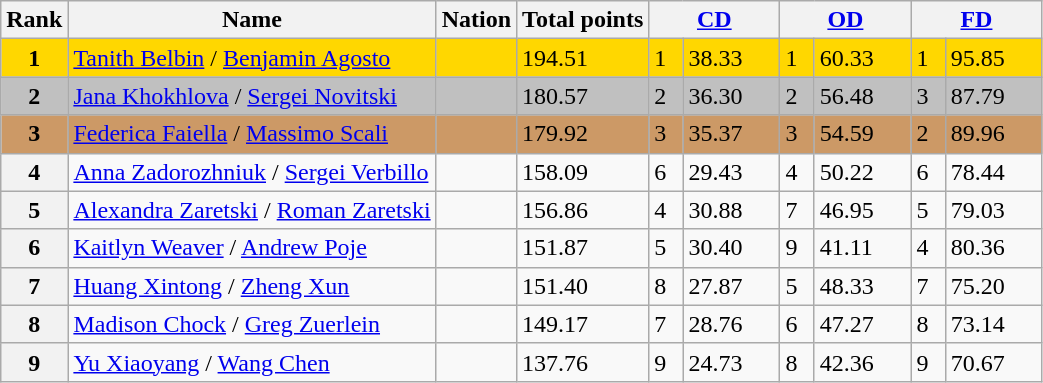<table class="wikitable sortable">
<tr>
<th>Rank</th>
<th>Name</th>
<th>Nation</th>
<th>Total points</th>
<th colspan="2" width="80px"><a href='#'>CD</a></th>
<th colspan="2" width="80px"><a href='#'>OD</a></th>
<th colspan="2" width="80px"><a href='#'>FD</a></th>
</tr>
<tr bgcolor="gold">
<td align="center"><strong>1</strong></td>
<td><a href='#'>Tanith Belbin</a> / <a href='#'>Benjamin Agosto</a></td>
<td></td>
<td>194.51</td>
<td>1</td>
<td>38.33</td>
<td>1</td>
<td>60.33</td>
<td>1</td>
<td>95.85</td>
</tr>
<tr bgcolor="silver">
<td align="center"><strong>2</strong></td>
<td><a href='#'>Jana Khokhlova</a> / <a href='#'>Sergei Novitski</a></td>
<td></td>
<td>180.57</td>
<td>2</td>
<td>36.30</td>
<td>2</td>
<td>56.48</td>
<td>3</td>
<td>87.79</td>
</tr>
<tr bgcolor="cc9966">
<td align="center"><strong>3</strong></td>
<td><a href='#'>Federica Faiella</a> / <a href='#'>Massimo Scali</a></td>
<td></td>
<td>179.92</td>
<td>3</td>
<td>35.37</td>
<td>3</td>
<td>54.59</td>
<td>2</td>
<td>89.96</td>
</tr>
<tr>
<th>4</th>
<td><a href='#'>Anna Zadorozhniuk</a> / <a href='#'>Sergei Verbillo</a></td>
<td></td>
<td>158.09</td>
<td>6</td>
<td>29.43</td>
<td>4</td>
<td>50.22</td>
<td>6</td>
<td>78.44</td>
</tr>
<tr>
<th>5</th>
<td><a href='#'>Alexandra Zaretski</a> / <a href='#'>Roman Zaretski</a></td>
<td></td>
<td>156.86</td>
<td>4</td>
<td>30.88</td>
<td>7</td>
<td>46.95</td>
<td>5</td>
<td>79.03</td>
</tr>
<tr>
<th>6</th>
<td><a href='#'>Kaitlyn Weaver</a> / <a href='#'>Andrew Poje</a></td>
<td></td>
<td>151.87</td>
<td>5</td>
<td>30.40</td>
<td>9</td>
<td>41.11</td>
<td>4</td>
<td>80.36</td>
</tr>
<tr>
<th>7</th>
<td><a href='#'>Huang Xintong</a> / <a href='#'>Zheng Xun</a></td>
<td></td>
<td>151.40</td>
<td>8</td>
<td>27.87</td>
<td>5</td>
<td>48.33</td>
<td>7</td>
<td>75.20</td>
</tr>
<tr>
<th>8</th>
<td><a href='#'>Madison Chock</a> / <a href='#'>Greg Zuerlein</a></td>
<td></td>
<td>149.17</td>
<td>7</td>
<td>28.76</td>
<td>6</td>
<td>47.27</td>
<td>8</td>
<td>73.14</td>
</tr>
<tr>
<th>9</th>
<td><a href='#'>Yu Xiaoyang</a> / <a href='#'>Wang Chen</a></td>
<td></td>
<td>137.76</td>
<td>9</td>
<td>24.73</td>
<td>8</td>
<td>42.36</td>
<td>9</td>
<td>70.67</td>
</tr>
</table>
